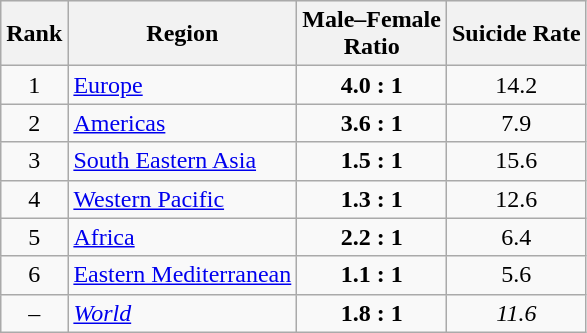<table class="wikitable sortable">
<tr style="background:#ececec;">
<th>Rank</th>
<th class="unsortable">Region <em></em></th>
<th>Male–Female<br>Ratio</th>
<th>Suicide Rate<br></th>
</tr>
<tr>
<td style="text-align:center;">1</td>
<td align="left"><a href='#'>Europe</a> <em></em></td>
<td style="text-align:center;"><strong>4.0 : 1</strong></td>
<td style="text-align:center;">14.2</td>
</tr>
<tr>
<td style="text-align:center;">2</td>
<td align="left"><a href='#'>Americas</a> <em></em></td>
<td style="text-align:center;"><strong>3.6 : 1</strong></td>
<td style="text-align:center;">7.9</td>
</tr>
<tr>
<td style="text-align:center;">3</td>
<td align="left"><a href='#'>South Eastern Asia</a> <em></em></td>
<td style="text-align:center;"><strong>1.5 : 1</strong></td>
<td style="text-align:center;">15.6</td>
</tr>
<tr>
<td style="text-align:center;">4</td>
<td align="left"><a href='#'>Western Pacific</a> <em></em></td>
<td style="text-align:center;"><strong>1.3 : 1</strong></td>
<td style="text-align:center;">12.6</td>
</tr>
<tr>
<td style="text-align:center;">5</td>
<td align="left"><a href='#'>Africa</a> <em></em></td>
<td style="text-align:center;"><strong>2.2 : 1</strong></td>
<td style="text-align:center;">6.4</td>
</tr>
<tr>
<td style="text-align:center;">6</td>
<td align="left"><a href='#'>Eastern Mediterranean</a> <em></em></td>
<td style="text-align:center;"><strong>1.1 : 1</strong></td>
<td style="text-align:center;">5.6</td>
</tr>
<tr>
<td style="text-align:center;">–</td>
<td align="left"><em><a href='#'>World</a></em></td>
<td style="text-align:center;"><strong>1.8 : 1</strong></td>
<td style="text-align:center;"><em>11.6</em></td>
</tr>
</table>
